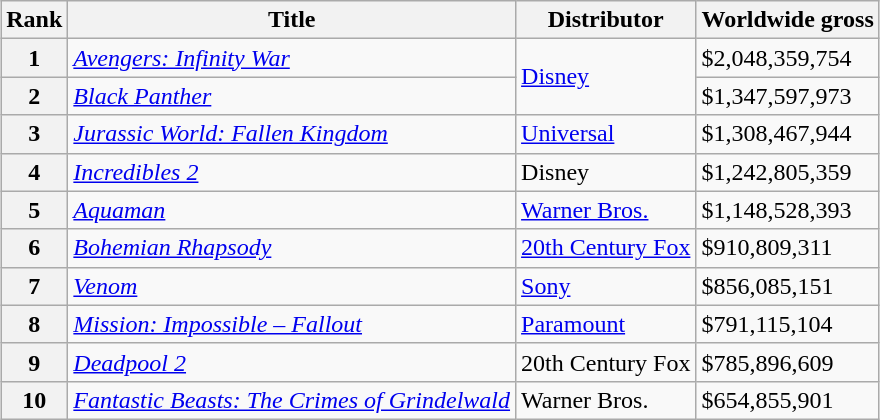<table class="wikitable sortable" style="margin:auto; margin:auto;">
<tr>
<th>Rank</th>
<th>Title</th>
<th>Distributor</th>
<th>Worldwide gross </th>
</tr>
<tr>
<th style="text-align:center;">1</th>
<td><em><a href='#'>Avengers: Infinity War</a></em></td>
<td rowspan="2"><a href='#'>Disney</a></td>
<td>$2,048,359,754</td>
</tr>
<tr>
<th style="text-align:center;">2</th>
<td><em><a href='#'>Black Panther</a></em></td>
<td>$1,347,597,973</td>
</tr>
<tr>
<th style="text-align:center;">3</th>
<td><em><a href='#'>Jurassic World: Fallen Kingdom</a></em></td>
<td><a href='#'>Universal</a></td>
<td>$1,308,467,944</td>
</tr>
<tr>
<th style="text-align:center;">4</th>
<td><em><a href='#'>Incredibles 2</a></em></td>
<td>Disney</td>
<td>$1,242,805,359</td>
</tr>
<tr>
<th style="text-align:center;">5</th>
<td><em><a href='#'>Aquaman</a></em></td>
<td><a href='#'>Warner Bros.</a></td>
<td>$1,148,528,393</td>
</tr>
<tr>
<th style="text-align:center;">6</th>
<td><em><a href='#'>Bohemian Rhapsody</a></em></td>
<td><a href='#'>20th Century Fox</a></td>
<td>$910,809,311</td>
</tr>
<tr>
<th style="text-align:center;">7</th>
<td><em><a href='#'>Venom</a></em></td>
<td><a href='#'>Sony</a></td>
<td>$856,085,151</td>
</tr>
<tr>
<th style="text-align:center;">8</th>
<td><em><a href='#'>Mission: Impossible – Fallout</a></em></td>
<td><a href='#'>Paramount</a></td>
<td>$791,115,104</td>
</tr>
<tr>
<th style="text-align:center;">9</th>
<td><em><a href='#'>Deadpool 2</a></em></td>
<td>20th Century Fox</td>
<td>$785,896,609</td>
</tr>
<tr>
<th style="text-align:center;">10</th>
<td><em><a href='#'>Fantastic Beasts: The Crimes of Grindelwald</a></em></td>
<td>Warner Bros.</td>
<td>$654,855,901</td>
</tr>
</table>
